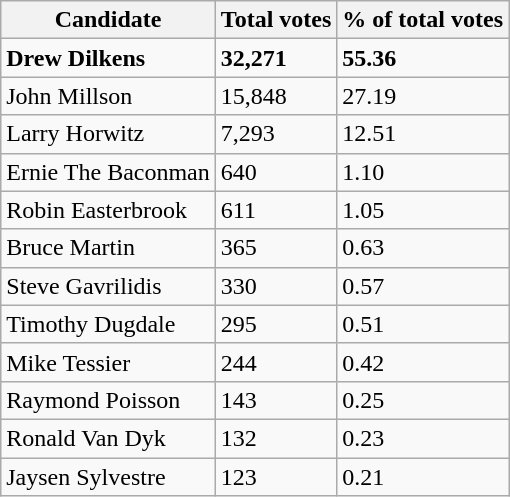<table class="wikitable">
<tr>
<th>Candidate</th>
<th>Total votes</th>
<th>% of total votes</th>
</tr>
<tr>
<td><strong>Drew Dilkens</strong></td>
<td><strong>32,271</strong></td>
<td><strong>55.36</strong></td>
</tr>
<tr>
<td>John Millson</td>
<td>15,848</td>
<td>27.19</td>
</tr>
<tr>
<td>Larry Horwitz</td>
<td>7,293</td>
<td>12.51</td>
</tr>
<tr>
<td>Ernie The Baconman</td>
<td>640</td>
<td>1.10</td>
</tr>
<tr>
<td>Robin Easterbrook</td>
<td>611</td>
<td>1.05</td>
</tr>
<tr>
<td>Bruce Martin</td>
<td>365</td>
<td>0.63</td>
</tr>
<tr>
<td>Steve Gavrilidis</td>
<td>330</td>
<td>0.57</td>
</tr>
<tr>
<td>Timothy Dugdale</td>
<td>295</td>
<td>0.51</td>
</tr>
<tr>
<td>Mike Tessier</td>
<td>244</td>
<td>0.42</td>
</tr>
<tr>
<td>Raymond Poisson</td>
<td>143</td>
<td>0.25</td>
</tr>
<tr>
<td>Ronald Van Dyk</td>
<td>132</td>
<td>0.23</td>
</tr>
<tr>
<td>Jaysen Sylvestre</td>
<td>123</td>
<td>0.21</td>
</tr>
</table>
